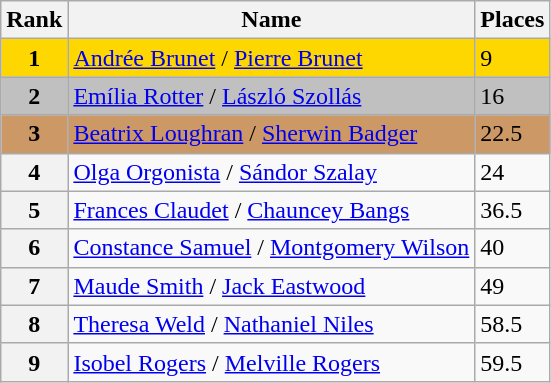<table class="wikitable">
<tr>
<th>Rank</th>
<th>Name</th>
<th>Places</th>
</tr>
<tr bgcolor=gold>
<td align=center><strong>1</strong></td>
<td> <a href='#'>Andrée Brunet</a> / <a href='#'>Pierre Brunet</a></td>
<td>9</td>
</tr>
<tr bgcolor=silver>
<td align=center><strong>2</strong></td>
<td> <a href='#'>Emília Rotter</a> / <a href='#'>László Szollás</a></td>
<td>16</td>
</tr>
<tr bgcolor=cc9966>
<td align=center><strong>3</strong></td>
<td> <a href='#'>Beatrix Loughran</a> / <a href='#'>Sherwin Badger</a></td>
<td>22.5</td>
</tr>
<tr>
<th>4</th>
<td> <a href='#'>Olga Orgonista</a> / <a href='#'>Sándor Szalay</a></td>
<td>24</td>
</tr>
<tr>
<th>5</th>
<td> <a href='#'>Frances Claudet</a> / <a href='#'>Chauncey Bangs</a></td>
<td>36.5</td>
</tr>
<tr>
<th>6</th>
<td> <a href='#'>Constance Samuel</a> / <a href='#'>Montgomery Wilson</a></td>
<td>40</td>
</tr>
<tr>
<th>7</th>
<td> <a href='#'>Maude Smith</a> / <a href='#'>Jack Eastwood</a></td>
<td>49</td>
</tr>
<tr>
<th>8</th>
<td> <a href='#'>Theresa Weld</a> / <a href='#'>Nathaniel Niles</a></td>
<td>58.5</td>
</tr>
<tr>
<th>9</th>
<td> <a href='#'>Isobel Rogers</a> / <a href='#'>Melville Rogers</a></td>
<td>59.5</td>
</tr>
</table>
